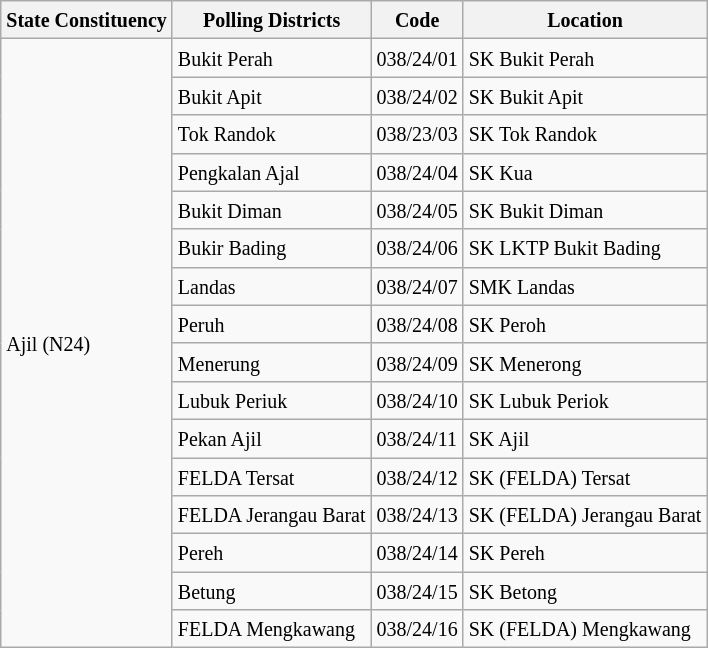<table class="wikitable sortable mw-collapsible">
<tr>
<th><small>State Constituency</small></th>
<th><small>Polling Districts</small></th>
<th><small>Code</small></th>
<th><small>Location</small></th>
</tr>
<tr>
<td rowspan="16"><small>Ajil (N24)</small></td>
<td><small>Bukit Perah</small></td>
<td><small>038/24/01</small></td>
<td><small>SK Bukit Perah</small></td>
</tr>
<tr>
<td><small>Bukit Apit</small></td>
<td><small>038/24/02</small></td>
<td><small>SK Bukit Apit</small></td>
</tr>
<tr>
<td><small>Tok Randok</small></td>
<td><small>038/23/03</small></td>
<td><small>SK Tok Randok</small></td>
</tr>
<tr>
<td><small>Pengkalan Ajal</small></td>
<td><small>038/24/04</small></td>
<td><small>SK Kua</small></td>
</tr>
<tr>
<td><small>Bukit Diman</small></td>
<td><small>038/24/05</small></td>
<td><small>SK Bukit Diman</small></td>
</tr>
<tr>
<td><small>Bukir Bading</small></td>
<td><small>038/24/06</small></td>
<td><small>SK LKTP Bukit Bading</small></td>
</tr>
<tr>
<td><small>Landas</small></td>
<td><small>038/24/07</small></td>
<td><small>SMK Landas</small></td>
</tr>
<tr>
<td><small>Peruh</small></td>
<td><small>038/24/08</small></td>
<td><small>SK Peroh</small></td>
</tr>
<tr>
<td><small>Menerung</small></td>
<td><small>038/24/09</small></td>
<td><small>SK Menerong</small></td>
</tr>
<tr>
<td><small>Lubuk Periuk</small></td>
<td><small>038/24/10</small></td>
<td><small>SK Lubuk Periok</small></td>
</tr>
<tr>
<td><small>Pekan Ajil</small></td>
<td><small>038/24/11</small></td>
<td><small>SK Ajil</small></td>
</tr>
<tr>
<td><small>FELDA Tersat</small></td>
<td><small>038/24/12</small></td>
<td><small>SK (FELDA) Tersat</small></td>
</tr>
<tr>
<td><small>FELDA Jerangau Barat</small></td>
<td><small>038/24/13</small></td>
<td><small>SK (FELDA) Jerangau Barat</small></td>
</tr>
<tr>
<td><small>Pereh</small></td>
<td><small>038/24/14</small></td>
<td><small>SK Pereh</small></td>
</tr>
<tr>
<td><small>Betung</small></td>
<td><small>038/24/15</small></td>
<td><small>SK Betong</small></td>
</tr>
<tr>
<td><small>FELDA Mengkawang</small></td>
<td><small>038/24/16</small></td>
<td><small>SK (FELDA) Mengkawang</small></td>
</tr>
</table>
